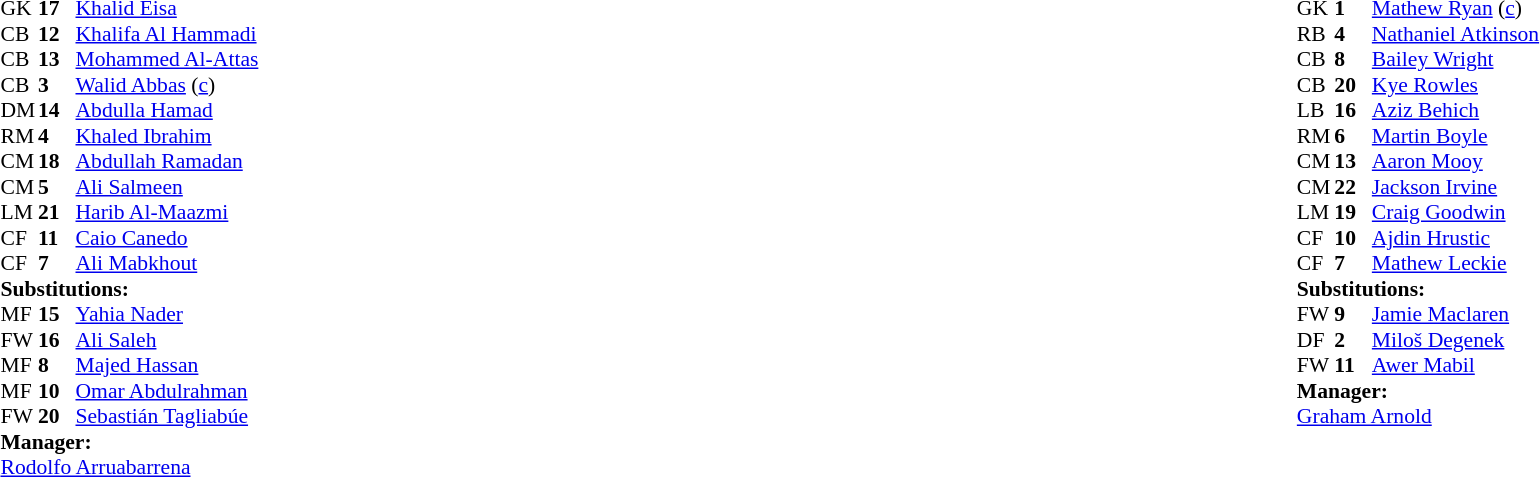<table width="100%">
<tr>
<td valign="top" width="40%"><br><table style="font-size:90%" cellspacing="0" cellpadding="0">
<tr>
<th width=25></th>
<th width=25></th>
</tr>
<tr>
<td>GK</td>
<td><strong>17</strong></td>
<td><a href='#'>Khalid Eisa</a></td>
</tr>
<tr>
<td>CB</td>
<td><strong>12</strong></td>
<td><a href='#'>Khalifa Al Hammadi</a></td>
</tr>
<tr>
<td>CB</td>
<td><strong>13</strong></td>
<td><a href='#'>Mohammed Al-Attas</a></td>
</tr>
<tr>
<td>CB</td>
<td><strong>3</strong></td>
<td><a href='#'>Walid Abbas</a> (<a href='#'>c</a>)</td>
</tr>
<tr>
<td>DM</td>
<td><strong>14</strong></td>
<td><a href='#'>Abdulla Hamad</a></td>
<td></td>
<td></td>
</tr>
<tr>
<td>RM</td>
<td><strong>4</strong></td>
<td><a href='#'>Khaled Ibrahim</a></td>
</tr>
<tr>
<td>CM</td>
<td><strong>18</strong></td>
<td><a href='#'>Abdullah Ramadan</a></td>
<td></td>
<td></td>
</tr>
<tr>
<td>CM</td>
<td><strong>5</strong></td>
<td><a href='#'>Ali Salmeen</a></td>
<td></td>
<td></td>
</tr>
<tr>
<td>LM</td>
<td><strong>21</strong></td>
<td><a href='#'>Harib Al-Maazmi</a></td>
</tr>
<tr>
<td>CF</td>
<td><strong>11</strong></td>
<td><a href='#'>Caio Canedo</a></td>
<td></td>
<td></td>
</tr>
<tr>
<td>CF</td>
<td><strong>7</strong></td>
<td><a href='#'>Ali Mabkhout</a></td>
<td></td>
<td></td>
</tr>
<tr>
<td colspan=3><strong>Substitutions:</strong></td>
</tr>
<tr>
<td>MF</td>
<td><strong>15</strong></td>
<td><a href='#'>Yahia Nader</a></td>
<td></td>
<td></td>
</tr>
<tr>
<td>FW</td>
<td><strong>16</strong></td>
<td><a href='#'>Ali Saleh</a></td>
<td></td>
<td></td>
</tr>
<tr>
<td>MF</td>
<td><strong>8</strong></td>
<td><a href='#'>Majed Hassan</a></td>
<td></td>
<td></td>
</tr>
<tr>
<td>MF</td>
<td><strong>10</strong></td>
<td><a href='#'>Omar Abdulrahman</a></td>
<td></td>
<td></td>
</tr>
<tr>
<td>FW</td>
<td><strong>20</strong></td>
<td><a href='#'>Sebastián Tagliabúe</a></td>
<td></td>
<td></td>
</tr>
<tr>
<td colspan=3><strong>Manager:</strong></td>
</tr>
<tr>
<td colspan=3> <a href='#'>Rodolfo Arruabarrena</a></td>
</tr>
</table>
</td>
<td valign="top"></td>
<td valign="top" width="50%"><br><table style="font-size:90%; margin:auto" cellspacing="0" cellpadding="0">
<tr>
<th width=25></th>
<th width=25></th>
</tr>
<tr>
<td>GK</td>
<td><strong>1</strong></td>
<td><a href='#'>Mathew Ryan</a> (<a href='#'>c</a>)</td>
</tr>
<tr>
<td>RB</td>
<td><strong>4</strong></td>
<td><a href='#'>Nathaniel Atkinson</a></td>
</tr>
<tr>
<td>CB</td>
<td><strong>8</strong></td>
<td><a href='#'>Bailey Wright</a></td>
</tr>
<tr>
<td>CB</td>
<td><strong>20</strong></td>
<td><a href='#'>Kye Rowles</a></td>
</tr>
<tr>
<td>LB</td>
<td><strong>16</strong></td>
<td><a href='#'>Aziz Behich</a></td>
</tr>
<tr>
<td>RM</td>
<td><strong>6</strong></td>
<td><a href='#'>Martin Boyle</a></td>
</tr>
<tr>
<td>CM</td>
<td><strong>13</strong></td>
<td><a href='#'>Aaron Mooy</a></td>
</tr>
<tr>
<td>CM</td>
<td><strong>22</strong></td>
<td><a href='#'>Jackson Irvine</a></td>
</tr>
<tr>
<td>LM</td>
<td><strong>19</strong></td>
<td><a href='#'>Craig Goodwin</a></td>
<td></td>
<td></td>
</tr>
<tr>
<td>CF</td>
<td><strong>10</strong></td>
<td><a href='#'>Ajdin Hrustic</a></td>
<td></td>
<td></td>
</tr>
<tr>
<td>CF</td>
<td><strong>7</strong></td>
<td><a href='#'>Mathew Leckie</a></td>
<td></td>
<td></td>
</tr>
<tr>
<td colspan=3><strong>Substitutions:</strong></td>
</tr>
<tr>
<td>FW</td>
<td><strong>9</strong></td>
<td><a href='#'>Jamie Maclaren</a></td>
<td></td>
<td></td>
</tr>
<tr>
<td>DF</td>
<td><strong>2</strong></td>
<td><a href='#'>Miloš Degenek</a></td>
<td></td>
<td></td>
</tr>
<tr>
<td>FW</td>
<td><strong>11</strong></td>
<td><a href='#'>Awer Mabil</a></td>
<td></td>
<td></td>
</tr>
<tr>
<td colspan=3><strong>Manager:</strong></td>
</tr>
<tr>
<td colspan=3><a href='#'>Graham Arnold</a></td>
</tr>
</table>
</td>
</tr>
</table>
